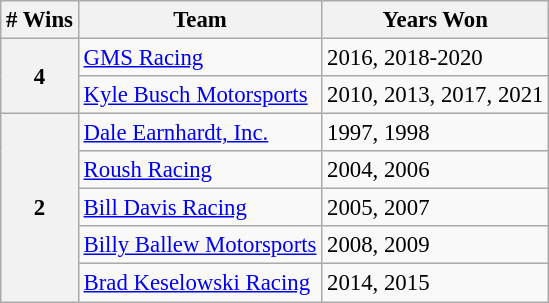<table class="wikitable" style="font-size: 95%;">
<tr>
<th># Wins</th>
<th>Team</th>
<th>Years Won</th>
</tr>
<tr>
<th rowspan="2">4</th>
<td><a href='#'>GMS Racing</a></td>
<td>2016, 2018-2020</td>
</tr>
<tr>
<td><a href='#'>Kyle Busch Motorsports</a></td>
<td>2010, 2013, 2017, 2021</td>
</tr>
<tr>
<th rowspan="5">2</th>
<td><a href='#'>Dale Earnhardt, Inc.</a></td>
<td>1997, 1998</td>
</tr>
<tr>
<td><a href='#'>Roush Racing</a></td>
<td>2004, 2006</td>
</tr>
<tr>
<td><a href='#'>Bill Davis Racing</a></td>
<td>2005, 2007</td>
</tr>
<tr>
<td><a href='#'>Billy Ballew Motorsports</a></td>
<td>2008, 2009</td>
</tr>
<tr>
<td><a href='#'>Brad Keselowski Racing</a></td>
<td>2014, 2015</td>
</tr>
</table>
